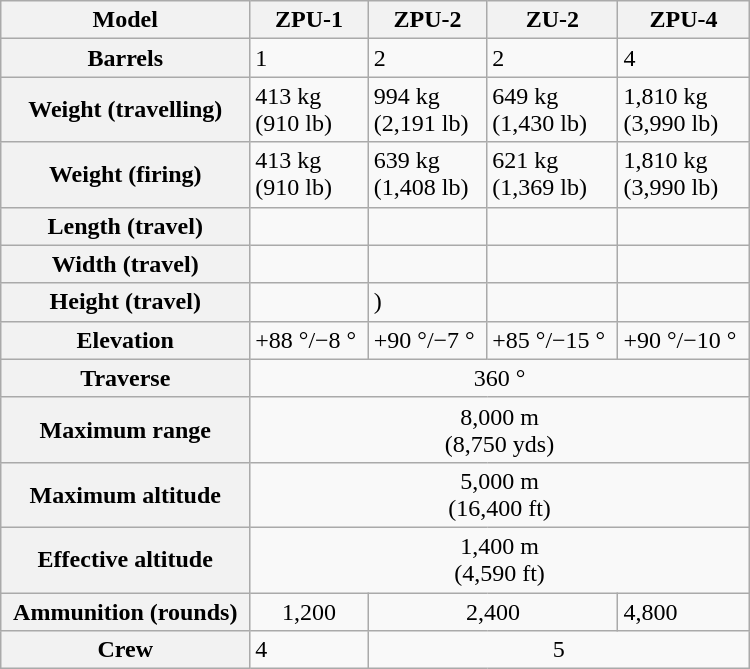<table width=500 class="wikitable">
<tr>
<th>Model</th>
<th>ZPU-1</th>
<th>ZPU-2</th>
<th>ZU-2</th>
<th>ZPU-4</th>
</tr>
<tr>
<th>Barrels</th>
<td>1</td>
<td>2</td>
<td>2</td>
<td>4</td>
</tr>
<tr>
<th>Weight (travelling)</th>
<td>413 kg<br>(910 lb)</td>
<td>994 kg<br>(2,191 lb)</td>
<td>649 kg<br>(1,430 lb)</td>
<td>1,810 kg<br>(3,990 lb)</td>
</tr>
<tr>
<th>Weight (firing)</th>
<td>413 kg<br>(910 lb)</td>
<td>639 kg<br>(1,408 lb)</td>
<td>621 kg<br>(1,369 lb)</td>
<td>1,810 kg<br>(3,990 lb)</td>
</tr>
<tr>
<th>Length (travel)</th>
<td></td>
<td></td>
<td></td>
<td></td>
</tr>
<tr>
<th>Width (travel)</th>
<td></td>
<td></td>
<td></td>
<td></td>
</tr>
<tr>
<th>Height (travel)</th>
<td></td>
<td>)</td>
<td></td>
<td></td>
</tr>
<tr>
<th>Elevation</th>
<td>+88 °/−8 °</td>
<td>+90 °/−7 °</td>
<td>+85 °/−15 °</td>
<td>+90 °/−10 °</td>
</tr>
<tr>
<th>Traverse</th>
<td Colspan=4 align=center>360 °</td>
</tr>
<tr>
<th>Maximum range</th>
<td Colspan=4 align=center>8,000 m<br>(8,750 yds)</td>
</tr>
<tr>
<th>Maximum altitude</th>
<td Colspan=4 align=center>5,000 m<br>(16,400 ft)</td>
</tr>
<tr>
<th>Effective altitude</th>
<td Colspan=4 align=center>1,400 m<br>(4,590 ft)</td>
</tr>
<tr>
<th>Ammunition (rounds)</th>
<td align=center>1,200</td>
<td Colspan=2 align=center>2,400</td>
<td>4,800</td>
</tr>
<tr>
<th>Crew</th>
<td>4</td>
<td Colspan=3 align=center>5</td>
</tr>
</table>
